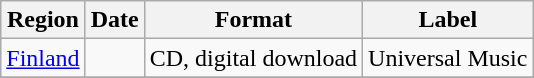<table class=wikitable>
<tr>
<th>Region</th>
<th>Date</th>
<th>Format</th>
<th>Label</th>
</tr>
<tr>
<td><a href='#'>Finland</a></td>
<td></td>
<td>CD, digital download</td>
<td>Universal Music</td>
</tr>
<tr>
</tr>
</table>
